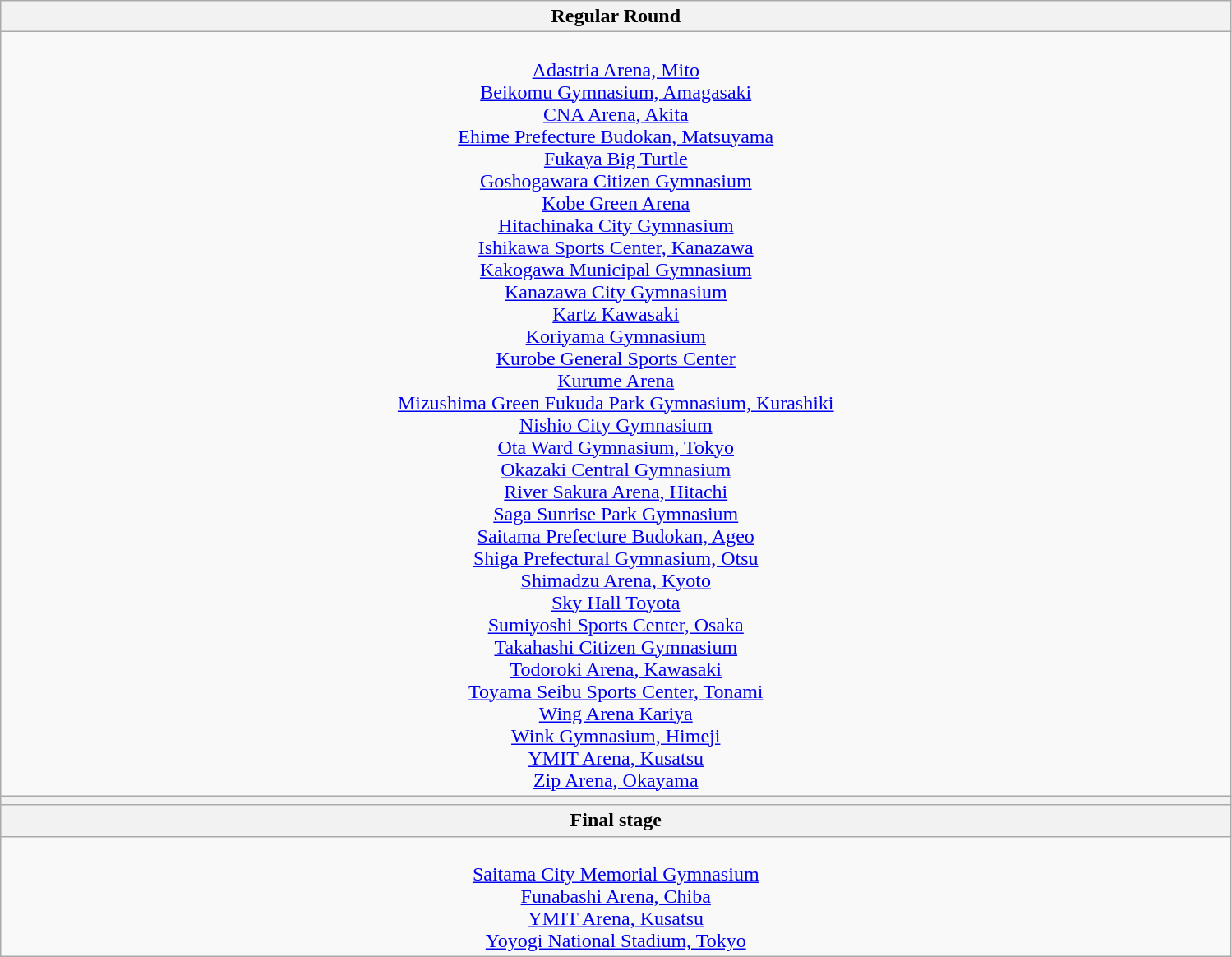<table class="wikitable" style=text-align:center width=999>
<tr>
<th colspan=2>Regular Round</th>
</tr>
<tr>
<td><br>
<a href='#'> Adastria Arena, Mito</a><br><a href='#'>Beikomu Gymnasium, Amagasaki</a><br> <a href='#'>CNA Arena, Akita</a><br><a href='#'>Ehime Prefecture Budokan, Matsuyama</a><br><a href='#'>Fukaya Big Turtle</a><br><a href='#'>Goshogawara Citizen Gymnasium</a><br><a href='#'>Kobe Green Arena</a><br><a href='#'>Hitachinaka City Gymnasium</a><br>
<a href='#'> Ishikawa Sports Center, Kanazawa</a><br> <a href='#'>Kakogawa Municipal Gymnasium</a><br><a href='#'>Kanazawa City Gymnasium</a><br><a href='#'>Kartz Kawasaki</a><br> <a href='#'>Koriyama Gymnasium</a><br><a href='#'>Kurobe General Sports Center</a><br><a href='#'>Kurume Arena</a><br><a href='#'>Mizushima Green Fukuda Park Gymnasium, Kurashiki</a><br>
<a href='#'>Nishio City Gymnasium</a><br> <a href='#'>Ota Ward Gymnasium, Tokyo</a><br><a href='#'>Okazaki Central Gymnasium</a><br> <a href='#'>River Sakura Arena, Hitachi</a><br> <a href='#'>Saga Sunrise Park Gymnasium</a><br><a href='#'>Saitama Prefecture Budokan, Ageo</a><br><a href='#'>Shiga Prefectural Gymnasium, Otsu</a><br><a href='#'>Shimadzu Arena, Kyoto</a><br><a href='#'>Sky Hall Toyota</a><br>
<a href='#'> Sumiyoshi Sports Center, Osaka</a><br><a href='#'>Takahashi Citizen Gymnasium</a><br> <a href='#'>Todoroki Arena, Kawasaki</a><br> <a href='#'>Toyama Seibu Sports Center, Tonami</a><br><a href='#'>Wing Arena Kariya</a><br> <a href='#'>Wink Gymnasium, Himeji</a><br><a href='#'>YMIT Arena, Kusatsu</a><br> <a href='#'>Zip Arena, Okayama</a><br></td>
</tr>
<tr>
<th colspan="2"></th>
</tr>
<tr>
<th colspan=2>Final stage</th>
</tr>
<tr>
<td><br>
<a href='#'>Saitama City Memorial Gymnasium</a> <br>

<a href='#'>Funabashi Arena, Chiba</a> <br>

<a href='#'>YMIT Arena, Kusatsu</a> <br>

<a href='#'> Yoyogi National Stadium, Tokyo</a> <br>
</td>
</tr>
</table>
